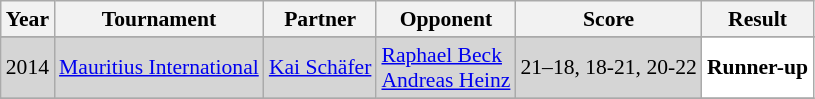<table class="sortable wikitable" style="font-size: 90%;">
<tr>
<th>Year</th>
<th>Tournament</th>
<th>Partner</th>
<th>Opponent</th>
<th>Score</th>
<th>Result</th>
</tr>
<tr>
</tr>
<tr style="background:#D5D5D5">
<td align="center">2014</td>
<td align="left"><a href='#'>Mauritius International</a></td>
<td align="left"> <a href='#'>Kai Schäfer</a></td>
<td align="left"> <a href='#'>Raphael Beck</a> <br>  <a href='#'>Andreas Heinz</a></td>
<td align="left">21–18, 18-21, 20-22</td>
<td style="text-align:left; background:white"> <strong>Runner-up</strong></td>
</tr>
<tr>
</tr>
</table>
